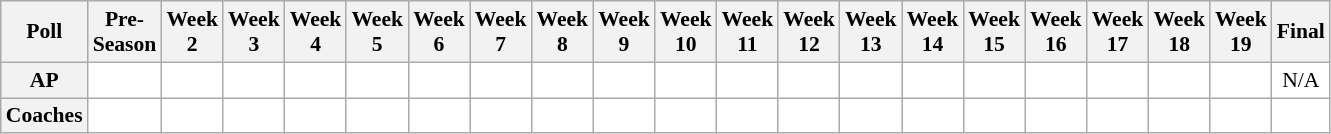<table class="wikitable" style="white-space:nowrap;font-size:90%">
<tr>
<th>Poll</th>
<th>Pre-<br>Season</th>
<th>Week<br>2</th>
<th>Week<br>3</th>
<th>Week<br>4</th>
<th>Week<br>5</th>
<th>Week<br>6</th>
<th>Week<br>7</th>
<th>Week<br>8</th>
<th>Week<br>9</th>
<th>Week<br>10</th>
<th>Week<br>11</th>
<th>Week<br>12</th>
<th>Week<br>13</th>
<th>Week<br>14</th>
<th>Week<br>15</th>
<th>Week<br>16</th>
<th>Week<br>17</th>
<th>Week<br>18</th>
<th>Week<br>19</th>
<th>Final</th>
</tr>
<tr style="text-align:center;">
<th>AP</th>
<td style="background:#FFF;"></td>
<td style="background:#FFF;"></td>
<td style="background:#FFF;"></td>
<td style="background:#FFF;"></td>
<td style="background:#FFF;"></td>
<td style="background:#FFF;"></td>
<td style="background:#FFF;"></td>
<td style="background:#FFF;"></td>
<td style="background:#FFF;"></td>
<td style="background:#FFF;"></td>
<td style="background:#FFF;"></td>
<td style="background:#FFF;"></td>
<td style="background:#FFF;"></td>
<td style="background:#FFF;"></td>
<td style="background:#FFF;"></td>
<td style="background:#FFF;"></td>
<td style="background:#FFF;"></td>
<td style="background:#FFF;"></td>
<td style="background:#FFF;"></td>
<td style="background:#FFF;">N/A</td>
</tr>
<tr style="text-align:center;">
<th>Coaches</th>
<td style="background:#FFF;"></td>
<td style="background:#FFF;"></td>
<td style="background:#FFF;"></td>
<td style="background:#FFF;"></td>
<td style="background:#FFF;"></td>
<td style="background:#FFF;"></td>
<td style="background:#FFF;"></td>
<td style="background:#FFF;"></td>
<td style="background:#FFF;"></td>
<td style="background:#FFF;"></td>
<td style="background:#FFF;"></td>
<td style="background:#FFF;"></td>
<td style="background:#FFF;"></td>
<td style="background:#FFF;"></td>
<td style="background:#FFF;"></td>
<td style="background:#FFF;"></td>
<td style="background:#FFF;"></td>
<td style="background:#FFF;"></td>
<td style="background:#FFF;"></td>
<td style="background:#FFF;"></td>
</tr>
</table>
